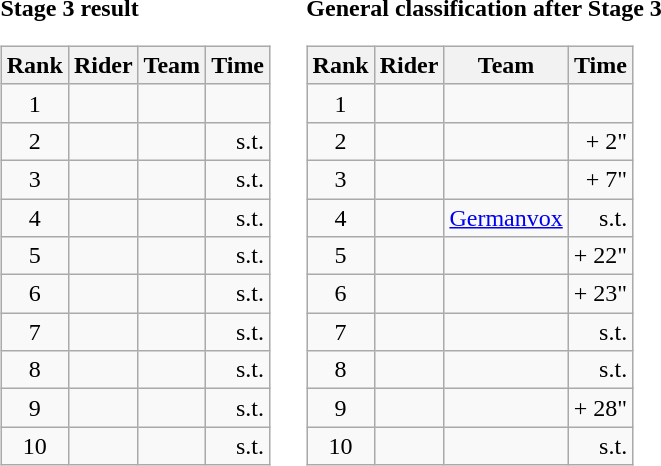<table>
<tr>
<td><strong>Stage 3 result</strong><br><table class="wikitable">
<tr>
<th scope="col">Rank</th>
<th scope="col">Rider</th>
<th scope="col">Team</th>
<th scope="col">Time</th>
</tr>
<tr>
<td style="text-align:center;">1</td>
<td></td>
<td></td>
<td style="text-align:right;"></td>
</tr>
<tr>
<td style="text-align:center;">2</td>
<td></td>
<td></td>
<td style="text-align:right;">s.t.</td>
</tr>
<tr>
<td style="text-align:center;">3</td>
<td></td>
<td></td>
<td style="text-align:right;">s.t.</td>
</tr>
<tr>
<td style="text-align:center;">4</td>
<td></td>
<td></td>
<td style="text-align:right;">s.t.</td>
</tr>
<tr>
<td style="text-align:center;">5</td>
<td></td>
<td></td>
<td style="text-align:right;">s.t.</td>
</tr>
<tr>
<td style="text-align:center;">6</td>
<td></td>
<td></td>
<td style="text-align:right;">s.t.</td>
</tr>
<tr>
<td style="text-align:center;">7</td>
<td></td>
<td></td>
<td style="text-align:right;">s.t.</td>
</tr>
<tr>
<td style="text-align:center;">8</td>
<td></td>
<td></td>
<td style="text-align:right;">s.t.</td>
</tr>
<tr>
<td style="text-align:center;">9</td>
<td></td>
<td></td>
<td style="text-align:right;">s.t.</td>
</tr>
<tr>
<td style="text-align:center;">10</td>
<td></td>
<td></td>
<td style="text-align:right;">s.t.</td>
</tr>
</table>
</td>
<td></td>
<td><strong>General classification after Stage 3</strong><br><table class="wikitable">
<tr>
<th scope="col">Rank</th>
<th scope="col">Rider</th>
<th scope="col">Team</th>
<th scope="col">Time</th>
</tr>
<tr>
<td style="text-align:center;">1</td>
<td></td>
<td></td>
<td style="text-align:right;"></td>
</tr>
<tr>
<td style="text-align:center;">2</td>
<td></td>
<td></td>
<td style="text-align:right;">+ 2"</td>
</tr>
<tr>
<td style="text-align:center;">3</td>
<td></td>
<td></td>
<td style="text-align:right;">+ 7"</td>
</tr>
<tr>
<td style="text-align:center;">4</td>
<td></td>
<td><a href='#'>Germanvox</a></td>
<td style="text-align:right;">s.t.</td>
</tr>
<tr>
<td style="text-align:center;">5</td>
<td></td>
<td></td>
<td style="text-align:right;">+ 22"</td>
</tr>
<tr>
<td style="text-align:center;">6</td>
<td></td>
<td></td>
<td style="text-align:right;">+ 23"</td>
</tr>
<tr>
<td style="text-align:center;">7</td>
<td></td>
<td></td>
<td style="text-align:right;">s.t.</td>
</tr>
<tr>
<td style="text-align:center;">8</td>
<td></td>
<td></td>
<td style="text-align:right;">s.t.</td>
</tr>
<tr>
<td style="text-align:center;">9</td>
<td></td>
<td></td>
<td style="text-align:right;">+ 28"</td>
</tr>
<tr>
<td style="text-align:center;">10</td>
<td></td>
<td></td>
<td style="text-align:right;">s.t.</td>
</tr>
</table>
</td>
</tr>
</table>
